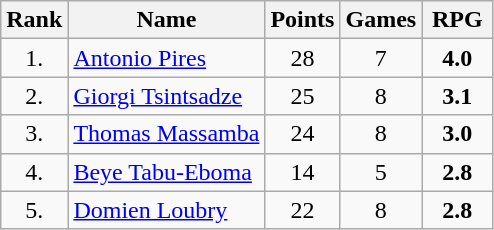<table class="wikitable" style="text-align: center;">
<tr>
<th>Rank</th>
<th>Name</th>
<th>Points</th>
<th>Games</th>
<th width=40>RPG</th>
</tr>
<tr>
<td>1.</td>
<td align="left"> <a href='#'>Antonio Pires</a></td>
<td>28</td>
<td>7</td>
<td><strong>4.0</strong></td>
</tr>
<tr>
<td>2.</td>
<td align="left"> <a href='#'>Giorgi Tsintsadze</a></td>
<td>25</td>
<td>8</td>
<td><strong>3.1</strong></td>
</tr>
<tr>
<td>3.</td>
<td align="left"> <a href='#'>Thomas Massamba</a></td>
<td>24</td>
<td>8</td>
<td><strong>3.0</strong></td>
</tr>
<tr>
<td>4.</td>
<td align="left"> <a href='#'>Beye Tabu-Eboma</a></td>
<td>14</td>
<td>5</td>
<td><strong>2.8</strong></td>
</tr>
<tr>
<td>5.</td>
<td align="left"> <a href='#'>Domien Loubry</a></td>
<td>22</td>
<td>8</td>
<td><strong>2.8</strong></td>
</tr>
</table>
